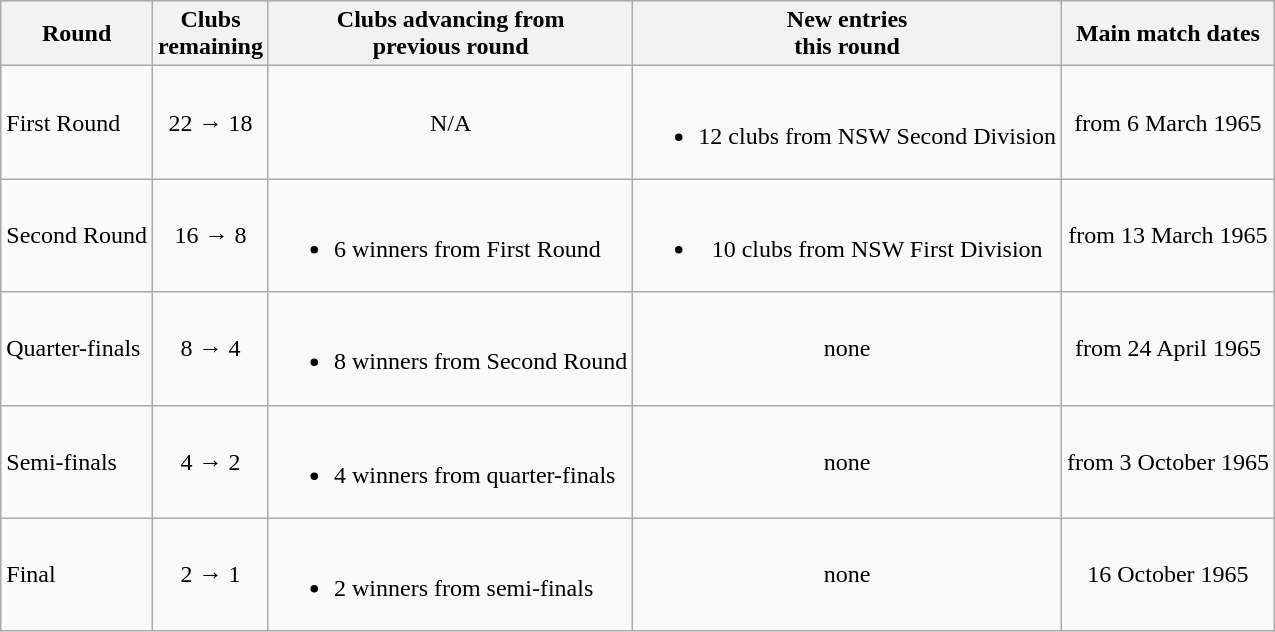<table class="wikitable">
<tr>
<th>Round</th>
<th>Clubs<br>remaining</th>
<th>Clubs advancing from<br>previous round</th>
<th>New entries<br>this round</th>
<th>Main match dates</th>
</tr>
<tr>
<td>First Round</td>
<td style="text-align:center;">22 → 18</td>
<td style="text-align:center;">N/A</td>
<td><br><ul><li>12 clubs from NSW Second Division</li></ul></td>
<td style="text-align:center;">from 6 March 1965</td>
</tr>
<tr>
<td>Second Round</td>
<td style="text-align:center;">16 → 8</td>
<td><br><ul><li>6 winners from First Round</li></ul></td>
<td style="text-align:center;"><br><ul><li>10 clubs from NSW First Division</li></ul></td>
<td style="text-align:center;">from 13 March 1965</td>
</tr>
<tr>
<td>Quarter-finals</td>
<td style="text-align:center;">8 → 4</td>
<td><br><ul><li>8 winners from Second Round</li></ul></td>
<td style="text-align:center;">none</td>
<td style="text-align:center;">from 24 April 1965</td>
</tr>
<tr>
<td>Semi-finals</td>
<td style="text-align:center;">4 → 2</td>
<td><br><ul><li>4 winners from quarter-finals</li></ul></td>
<td style="text-align:center;">none</td>
<td style="text-align:center;">from 3 October 1965</td>
</tr>
<tr>
<td>Final</td>
<td style="text-align:center;">2 → 1</td>
<td><br><ul><li>2 winners from semi-finals</li></ul></td>
<td style="text-align:center;">none</td>
<td style="text-align:center;">16 October 1965</td>
</tr>
</table>
